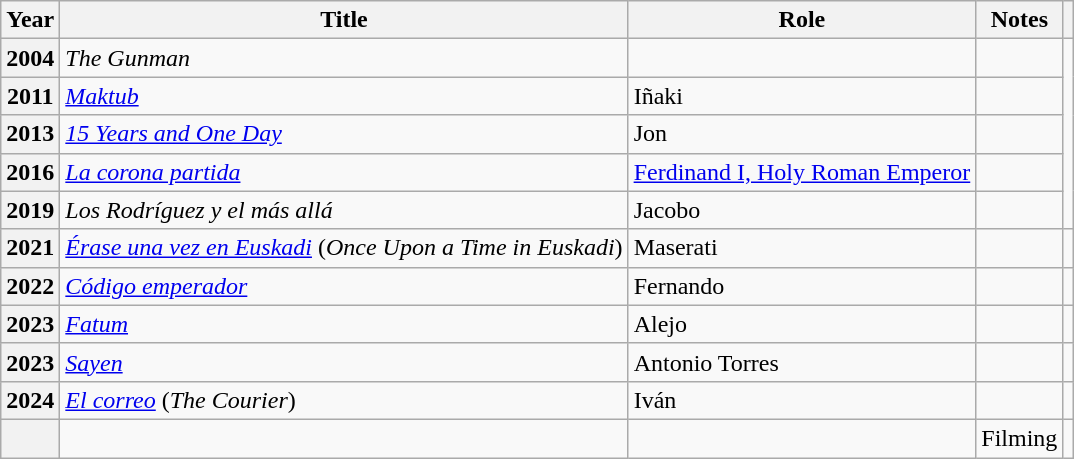<table class="wikitable plainrowheaders sortable">
<tr>
<th scope="col">Year</th>
<th scope="col">Title</th>
<th scope="col" class="unsortable">Role</th>
<th scope="col" class="unsortable">Notes</th>
<th scope="col" class="unsortable"></th>
</tr>
<tr>
<th scope="row">2004</th>
<td data-sort-value="Gunman, The"><em>The Gunman</em></td>
<td></td>
<td></td>
</tr>
<tr>
<th scope="row">2011</th>
<td><em><a href='#'>Maktub</a></em></td>
<td>Iñaki</td>
<td></td>
</tr>
<tr>
<th scope="row">2013</th>
<td><em><a href='#'>15 Years and One Day</a></em></td>
<td>Jon</td>
<td></td>
</tr>
<tr>
<th scope="row">2016</th>
<td data-sort-value="Corona Partida, La"><em><a href='#'>La corona partida</a></em></td>
<td><a href='#'>Ferdinand I, Holy Roman Emperor</a></td>
<td></td>
</tr>
<tr>
<th scope="row">2019</th>
<td><em>Los Rodríguez y el más allá</em></td>
<td>Jacobo</td>
<td></td>
</tr>
<tr>
<th scope="row">2021</th>
<td><em><a href='#'>Érase una vez en Euskadi</a></em> (<em>Once Upon a Time in Euskadi</em>)</td>
<td>Maserati</td>
<td></td>
<td align = "center"></td>
</tr>
<tr>
<th scope="row">2022</th>
<td><em><a href='#'>Código emperador</a></em></td>
<td>Fernando</td>
<td></td>
<td align = "center"></td>
</tr>
<tr>
<th scope="row">2023</th>
<td><em><a href='#'>Fatum</a></em></td>
<td>Alejo</td>
<td></td>
<td align = "center"></td>
</tr>
<tr>
<th scope="row">2023</th>
<td><em><a href='#'>Sayen</a></em></td>
<td>Antonio Torres</td>
<td></td>
<td></td>
</tr>
<tr>
<th scope="row">2024</th>
<td><em><a href='#'>El correo</a></em> (<em>The Courier</em>)</td>
<td>Iván</td>
<td></td>
<td></td>
</tr>
<tr>
<th scope="row"></th>
<td></td>
<td></td>
<td>Filming</td>
<td></td>
</tr>
</table>
